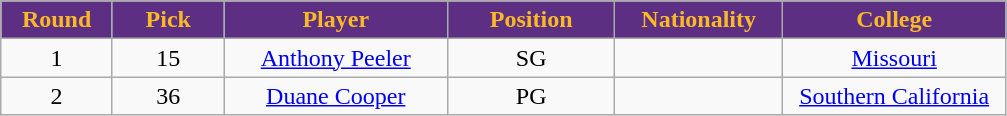<table class="wikitable sortable sortable">
<tr>
<th style="background:#5c2f83; color:#fcb926; width:10%;">Round</th>
<th style="background:#5c2f83; color:#fcb926; width:10%;">Pick</th>
<th style="background:#5c2f83; color:#fcb926; width:20%;">Player</th>
<th style="background:#5c2f83; color:#fcb926; width:15%;">Position</th>
<th style="background:#5c2f83; color:#fcb926; width:15%;">Nationality</th>
<th style="background:#5c2f83; color:#fcb926; width:20%;">College</th>
</tr>
<tr style="text-align: center">
<td>1</td>
<td>15</td>
<td><a href='#'>Anthony Peeler</a></td>
<td>SG</td>
<td></td>
<td><a href='#'>Missouri</a></td>
</tr>
<tr style="text-align: center">
<td>2</td>
<td>36</td>
<td><a href='#'>Duane Cooper</a></td>
<td>PG</td>
<td></td>
<td><a href='#'>Southern California</a></td>
</tr>
</table>
